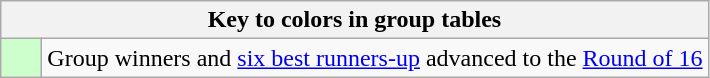<table class="wikitable" style="text-align: center;">
<tr>
<th colspan=2>Key to colors in group tables</th>
</tr>
<tr>
<td bgcolor=#ccffcc style="width: 20px;"></td>
<td align=left>Group winners and <a href='#'>six best runners-up</a> advanced to the <a href='#'>Round of 16</a></td>
</tr>
</table>
